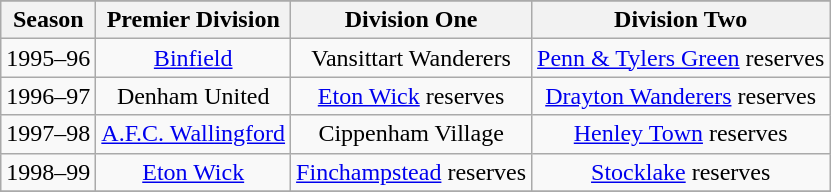<table class="wikitable" style="text-align: center">
<tr>
</tr>
<tr>
<th>Season</th>
<th>Premier Division</th>
<th>Division One</th>
<th>Division Two</th>
</tr>
<tr>
<td>1995–96</td>
<td><a href='#'>Binfield</a></td>
<td>Vansittart Wanderers</td>
<td><a href='#'>Penn & Tylers Green</a> reserves</td>
</tr>
<tr>
<td>1996–97</td>
<td>Denham United</td>
<td><a href='#'>Eton Wick</a> reserves</td>
<td><a href='#'>Drayton Wanderers</a> reserves</td>
</tr>
<tr>
<td>1997–98</td>
<td><a href='#'>A.F.C. Wallingford</a></td>
<td>Cippenham Village</td>
<td><a href='#'>Henley Town</a> reserves</td>
</tr>
<tr>
<td>1998–99</td>
<td><a href='#'>Eton Wick</a></td>
<td><a href='#'>Finchampstead</a> reserves</td>
<td><a href='#'>Stocklake</a> reserves</td>
</tr>
<tr>
</tr>
</table>
